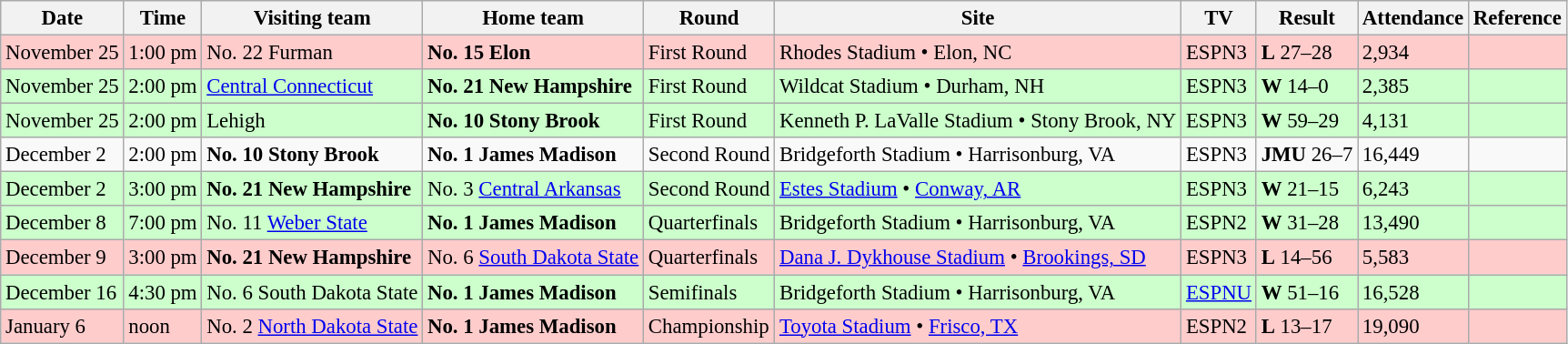<table class="wikitable" style="font-size:95%;">
<tr>
<th>Date</th>
<th>Time</th>
<th>Visiting team</th>
<th>Home team</th>
<th>Round</th>
<th>Site</th>
<th>TV</th>
<th>Result</th>
<th>Attendance</th>
<th class="unsortable">Reference</th>
</tr>
<tr bgcolor=ffcccc>
<td>November 25</td>
<td>1:00 pm</td>
<td>No. 22 Furman</td>
<td><strong>No. 15 Elon</strong></td>
<td>First Round</td>
<td>Rhodes Stadium • Elon, NC</td>
<td>ESPN3</td>
<td><strong>L</strong> 27–28</td>
<td>2,934</td>
<td></td>
</tr>
<tr bgcolor=ccffcc>
<td>November 25</td>
<td>2:00 pm</td>
<td><a href='#'>Central Connecticut</a></td>
<td><strong>No. 21 New Hampshire</strong></td>
<td>First Round</td>
<td>Wildcat Stadium • Durham, NH</td>
<td>ESPN3</td>
<td><strong>W</strong> 14–0</td>
<td>2,385</td>
<td></td>
</tr>
<tr bgcolor=ccffcc>
<td>November 25</td>
<td>2:00 pm</td>
<td>Lehigh</td>
<td><strong>No. 10 Stony Brook</strong></td>
<td>First Round</td>
<td>Kenneth P. LaValle Stadium • Stony Brook, NY</td>
<td>ESPN3</td>
<td><strong>W</strong> 59–29</td>
<td>4,131</td>
<td></td>
</tr>
<tr bgcolor=>
<td>December 2</td>
<td>2:00 pm</td>
<td><strong>No. 10 Stony Brook</strong></td>
<td><strong>No. 1 James Madison</strong></td>
<td>Second Round</td>
<td>Bridgeforth Stadium • Harrisonburg, VA</td>
<td>ESPN3</td>
<td><strong>JMU</strong> 26–7</td>
<td>16,449</td>
<td></td>
</tr>
<tr bgcolor=ccffcc>
<td>December 2</td>
<td>3:00 pm</td>
<td><strong>No. 21 New Hampshire</strong></td>
<td>No. 3 <a href='#'>Central Arkansas</a></td>
<td>Second Round</td>
<td><a href='#'>Estes Stadium</a> • <a href='#'>Conway, AR</a></td>
<td>ESPN3</td>
<td><strong>W</strong> 21–15</td>
<td>6,243</td>
<td></td>
</tr>
<tr bgcolor=ccffcc>
<td>December 8</td>
<td>7:00 pm</td>
<td>No. 11 <a href='#'>Weber State</a></td>
<td><strong>No. 1 James Madison</strong></td>
<td>Quarterfinals</td>
<td>Bridgeforth Stadium • Harrisonburg, VA</td>
<td>ESPN2</td>
<td><strong>W</strong> 31–28</td>
<td>13,490</td>
<td></td>
</tr>
<tr bgcolor=ffcccc>
<td>December 9</td>
<td>3:00 pm</td>
<td><strong>No. 21 New Hampshire</strong></td>
<td>No. 6 <a href='#'>South Dakota State</a></td>
<td>Quarterfinals</td>
<td><a href='#'>Dana J. Dykhouse Stadium</a> • <a href='#'>Brookings, SD</a></td>
<td>ESPN3</td>
<td><strong>L</strong> 14–56</td>
<td>5,583</td>
<td></td>
</tr>
<tr bgcolor=ccffcc>
<td>December 16</td>
<td>4:30 pm</td>
<td>No. 6 South Dakota State</td>
<td><strong>No. 1 James Madison</strong></td>
<td>Semifinals</td>
<td>Bridgeforth Stadium • Harrisonburg, VA</td>
<td><a href='#'>ESPNU</a></td>
<td><strong>W</strong> 51–16</td>
<td>16,528</td>
<td></td>
</tr>
<tr bgcolor=ffcccc>
<td>January 6</td>
<td>noon</td>
<td>No. 2 <a href='#'>North Dakota State</a></td>
<td><strong>No. 1 James Madison</strong></td>
<td>Championship</td>
<td><a href='#'>Toyota Stadium</a> • <a href='#'>Frisco, TX</a></td>
<td>ESPN2</td>
<td><strong>L</strong> 13–17</td>
<td>19,090</td>
<td></td>
</tr>
</table>
